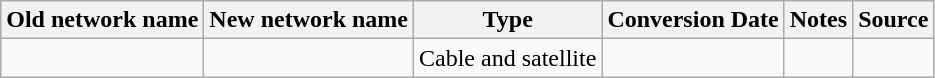<table class="wikitable">
<tr>
<th>Old network name</th>
<th>New network name</th>
<th>Type</th>
<th>Conversion Date</th>
<th>Notes</th>
<th>Source</th>
</tr>
<tr>
<td><a href='#'></a></td>
<td></td>
<td>Cable and satellite</td>
<td></td>
<td></td>
<td></td>
</tr>
</table>
